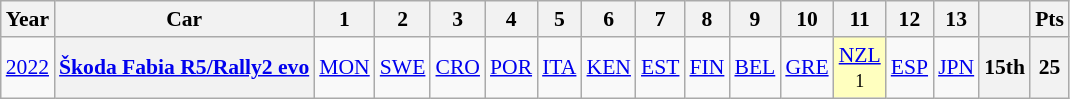<table class="wikitable" border="1" style="text-align:center; font-size:90%;">
<tr>
<th>Year</th>
<th>Car</th>
<th>1</th>
<th>2</th>
<th>3</th>
<th>4</th>
<th>5</th>
<th>6</th>
<th>7</th>
<th>8</th>
<th>9</th>
<th>10</th>
<th>11</th>
<th>12</th>
<th>13</th>
<th></th>
<th>Pts</th>
</tr>
<tr>
<td><a href='#'>2022</a></td>
<th><a href='#'>Škoda Fabia R5/Rally2 evo</a></th>
<td><a href='#'>MON</a></td>
<td><a href='#'>SWE</a></td>
<td><a href='#'>CRO</a></td>
<td><a href='#'>POR</a></td>
<td><a href='#'>ITA</a></td>
<td><a href='#'>KEN</a></td>
<td><a href='#'>EST</a></td>
<td><a href='#'>FIN</a></td>
<td><a href='#'>BEL</a></td>
<td><a href='#'>GRE</a></td>
<td style=background:#ffffbf><a href='#'>NZL</a><br><small>1</small></td>
<td><a href='#'>ESP</a></td>
<td><a href='#'>JPN</a></td>
<th>15th</th>
<th>25</th>
</tr>
</table>
